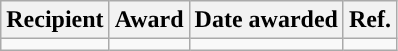<table class="wikitable sortable" style="text-align: center">
<tr>
<th>Recipient</th>
<th>Award</th>
<th>Date awarded</th>
<th>Ref.</th>
</tr>
<tr>
<td></td>
<td></td>
<td></td>
<td></td>
</tr>
</table>
